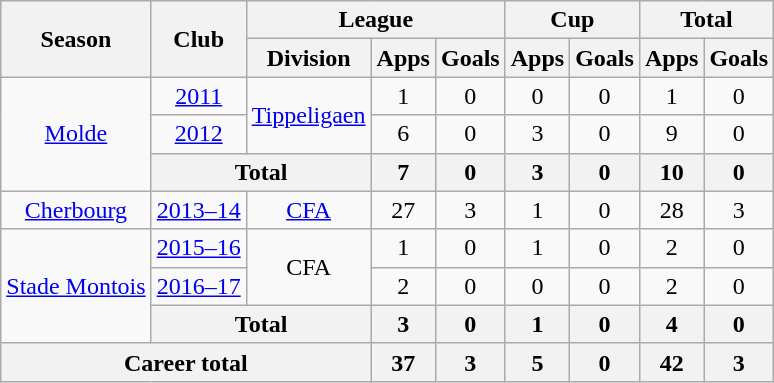<table class="wikitable" style="text-align:center">
<tr>
<th rowspan="2">Season</th>
<th rowspan="2">Club</th>
<th colspan="3">League</th>
<th colspan="2">Cup</th>
<th colspan="2">Total</th>
</tr>
<tr>
<th>Division</th>
<th>Apps</th>
<th>Goals</th>
<th>Apps</th>
<th>Goals</th>
<th>Apps</th>
<th>Goals</th>
</tr>
<tr>
<td rowspan="3"><a href='#'>Molde</a></td>
<td><a href='#'>2011</a></td>
<td rowspan="2"><a href='#'>Tippeligaen</a></td>
<td>1</td>
<td>0</td>
<td>0</td>
<td>0</td>
<td>1</td>
<td>0</td>
</tr>
<tr>
<td><a href='#'>2012</a></td>
<td>6</td>
<td>0</td>
<td>3</td>
<td>0</td>
<td>9</td>
<td>0</td>
</tr>
<tr>
<th colspan="2">Total</th>
<th>7</th>
<th>0</th>
<th>3</th>
<th>0</th>
<th>10</th>
<th>0</th>
</tr>
<tr>
<td><a href='#'>Cherbourg</a></td>
<td><a href='#'>2013–14</a></td>
<td><a href='#'>CFA</a></td>
<td>27</td>
<td>3</td>
<td>1</td>
<td>0</td>
<td>28</td>
<td>3</td>
</tr>
<tr>
<td rowspan="3"><a href='#'>Stade Montois</a></td>
<td><a href='#'>2015–16</a></td>
<td rowspan="2">CFA</td>
<td>1</td>
<td>0</td>
<td>1</td>
<td>0</td>
<td>2</td>
<td>0</td>
</tr>
<tr>
<td><a href='#'>2016–17</a></td>
<td>2</td>
<td>0</td>
<td>0</td>
<td>0</td>
<td>2</td>
<td>0</td>
</tr>
<tr>
<th colspan="2">Total</th>
<th>3</th>
<th>0</th>
<th>1</th>
<th>0</th>
<th>4</th>
<th>0</th>
</tr>
<tr>
<th colspan="3">Career total</th>
<th>37</th>
<th>3</th>
<th>5</th>
<th>0</th>
<th>42</th>
<th>3</th>
</tr>
</table>
